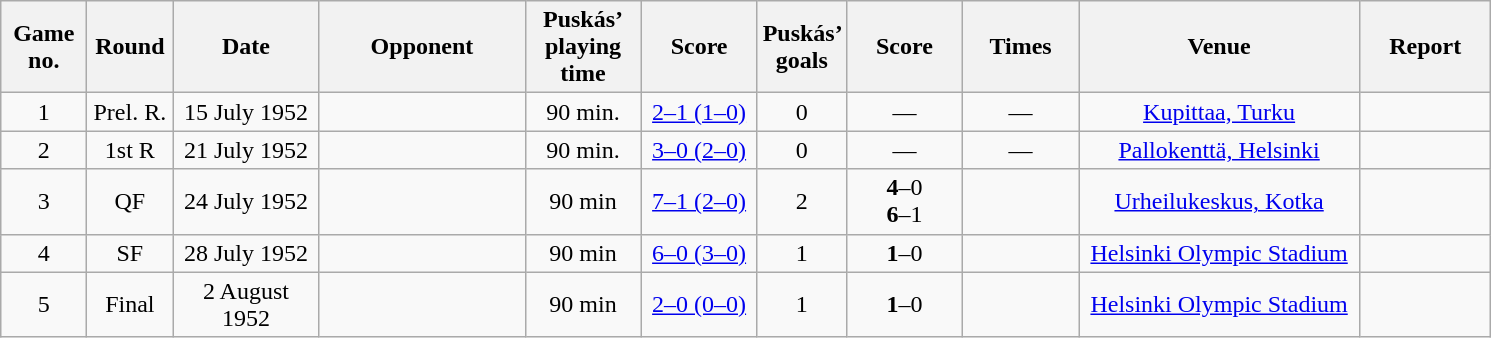<table class="wikitable" style="text-align: center;">
<tr>
<th width=50>Game no.</th>
<th width=50>Round</th>
<th width=90>Date</th>
<th width=130>Opponent</th>
<th width=70>Puskás’ playing time</th>
<th width=70>Score</th>
<th width=20>Puskás’ goals</th>
<th width=70>Score</th>
<th width=70>Times</th>
<th width=180>Venue</th>
<th width=80>Report</th>
</tr>
<tr>
<td>1</td>
<td>Prel. R.</td>
<td>15 July 1952</td>
<td align=left></td>
<td>90 min.</td>
<td><a href='#'>2–1 (1–0)</a></td>
<td>0</td>
<td>—</td>
<td>—</td>
<td><a href='#'>Kupittaa, Turku</a></td>
<td></td>
</tr>
<tr>
<td>2</td>
<td>1st R</td>
<td>21 July 1952</td>
<td align=left></td>
<td>90 min.</td>
<td><a href='#'>3–0 (2–0)</a></td>
<td>0</td>
<td>—</td>
<td>—</td>
<td><a href='#'>Pallokenttä, Helsinki</a></td>
<td></td>
</tr>
<tr>
<td>3</td>
<td>QF</td>
<td>24 July 1952</td>
<td align=left></td>
<td>90 min</td>
<td><a href='#'>7–1 (2–0)</a></td>
<td>2</td>
<td><strong>4</strong>–0<br><strong>6</strong>–1</td>
<td><br> </td>
<td><a href='#'>Urheilukeskus, Kotka</a></td>
<td></td>
</tr>
<tr>
<td>4</td>
<td>SF</td>
<td>28 July 1952</td>
<td align=left></td>
<td>90 min</td>
<td><a href='#'>6–0 (3–0)</a></td>
<td>1</td>
<td><strong>1</strong>–0</td>
<td></td>
<td><a href='#'>Helsinki Olympic Stadium</a></td>
<td></td>
</tr>
<tr>
<td>5</td>
<td>Final</td>
<td>2 August 1952</td>
<td align=left></td>
<td>90 min</td>
<td><a href='#'>2–0 (0–0)</a></td>
<td>1</td>
<td><strong>1</strong>–0</td>
<td></td>
<td><a href='#'>Helsinki Olympic Stadium</a></td>
<td></td>
</tr>
</table>
